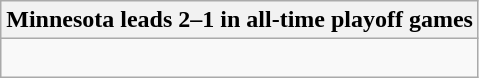<table class="wikitable collapsible collapsed">
<tr>
<th>Minnesota leads 2–1 in all-time playoff games</th>
</tr>
<tr>
<td><br>

</td>
</tr>
</table>
